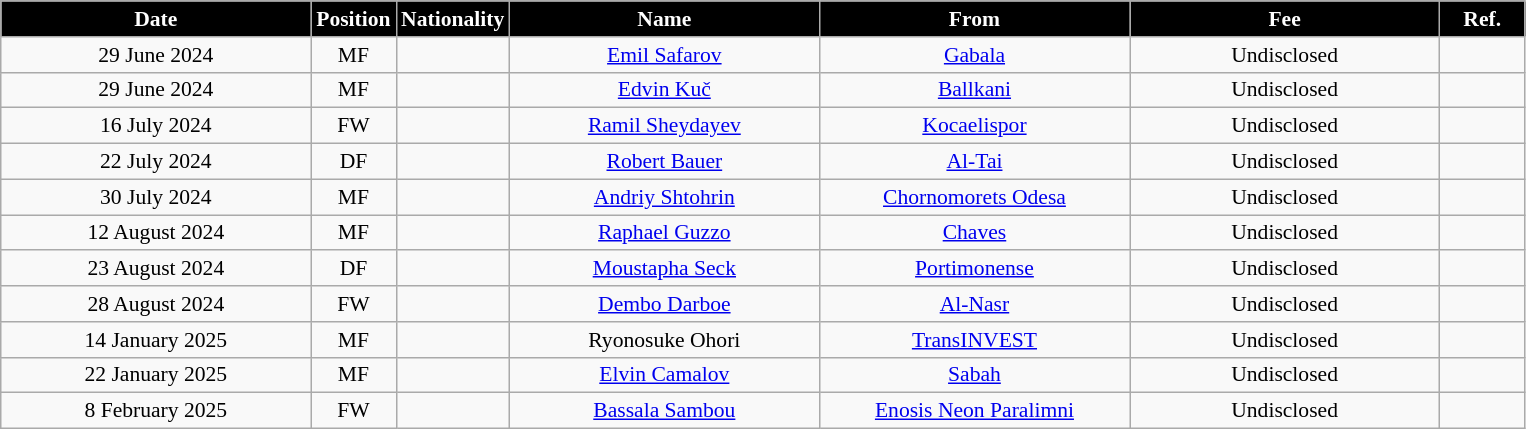<table class="wikitable"  style="text-align:center; font-size:90%; ">
<tr>
<th style="background:#000000; color:#fff; width:200px;">Date</th>
<th style="background:#000000; color:#fff; width:50px;">Position</th>
<th style="background:#000000; color:#fff; width:50px;">Nationality</th>
<th style="background:#000000; color:#fff; width:200px;">Name</th>
<th style="background:#000000; color:#fff; width:200px;">From</th>
<th style="background:#000000; color:#fff; width:200px;">Fee</th>
<th style="background:#000000; color:#fff; width:50px;">Ref.</th>
</tr>
<tr>
<td>29 June 2024</td>
<td>MF</td>
<td></td>
<td><a href='#'>Emil Safarov</a></td>
<td><a href='#'>Gabala</a></td>
<td>Undisclosed</td>
<td></td>
</tr>
<tr>
<td>29 June 2024</td>
<td>MF</td>
<td></td>
<td><a href='#'>Edvin Kuč</a></td>
<td><a href='#'>Ballkani</a></td>
<td>Undisclosed</td>
<td></td>
</tr>
<tr>
<td>16 July 2024</td>
<td>FW</td>
<td></td>
<td><a href='#'>Ramil Sheydayev</a></td>
<td><a href='#'>Kocaelispor</a></td>
<td>Undisclosed</td>
<td></td>
</tr>
<tr>
<td>22 July 2024</td>
<td>DF</td>
<td></td>
<td><a href='#'>Robert Bauer</a></td>
<td><a href='#'>Al-Tai</a></td>
<td>Undisclosed</td>
<td></td>
</tr>
<tr>
<td>30 July 2024</td>
<td>MF</td>
<td></td>
<td><a href='#'>Andriy Shtohrin</a></td>
<td><a href='#'>Chornomorets Odesa</a></td>
<td>Undisclosed</td>
<td></td>
</tr>
<tr>
<td>12 August 2024</td>
<td>MF</td>
<td></td>
<td><a href='#'>Raphael Guzzo</a></td>
<td><a href='#'>Chaves</a></td>
<td>Undisclosed</td>
<td></td>
</tr>
<tr>
<td>23 August 2024</td>
<td>DF</td>
<td></td>
<td><a href='#'>Moustapha Seck</a></td>
<td><a href='#'>Portimonense</a></td>
<td>Undisclosed</td>
<td></td>
</tr>
<tr>
<td>28 August 2024</td>
<td>FW</td>
<td></td>
<td><a href='#'>Dembo Darboe</a></td>
<td><a href='#'>Al-Nasr</a></td>
<td>Undisclosed</td>
<td></td>
</tr>
<tr>
<td>14 January 2025</td>
<td>MF</td>
<td></td>
<td>Ryonosuke Ohori</td>
<td><a href='#'>TransINVEST</a></td>
<td>Undisclosed</td>
<td></td>
</tr>
<tr>
<td>22 January 2025</td>
<td>MF</td>
<td></td>
<td><a href='#'>Elvin Camalov</a></td>
<td><a href='#'>Sabah</a></td>
<td>Undisclosed</td>
<td></td>
</tr>
<tr>
<td>8 February 2025</td>
<td>FW</td>
<td></td>
<td><a href='#'>Bassala Sambou</a></td>
<td><a href='#'>Enosis Neon Paralimni</a></td>
<td>Undisclosed</td>
<td></td>
</tr>
</table>
